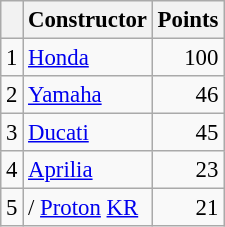<table class="wikitable" style="font-size: 95%;">
<tr>
<th></th>
<th>Constructor</th>
<th>Points</th>
</tr>
<tr>
<td align=center>1</td>
<td> <a href='#'>Honda</a></td>
<td align=right>100</td>
</tr>
<tr>
<td align=center>2</td>
<td> <a href='#'>Yamaha</a></td>
<td align=right>46</td>
</tr>
<tr>
<td align=center>3</td>
<td> <a href='#'>Ducati</a></td>
<td align=right>45</td>
</tr>
<tr>
<td align=center>4</td>
<td> <a href='#'>Aprilia</a></td>
<td align=right>23</td>
</tr>
<tr>
<td align=center>5</td>
<td>/ <a href='#'>Proton</a> <a href='#'>KR</a></td>
<td align=right>21</td>
</tr>
</table>
